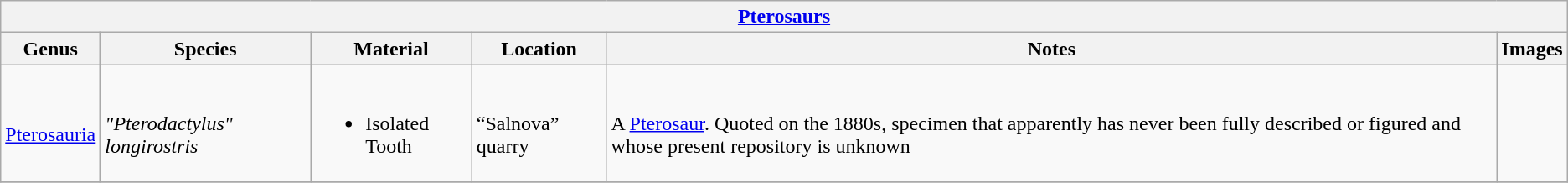<table class="wikitable" align="center">
<tr>
<th colspan="6" align="center"><strong><a href='#'>Pterosaurs</a></strong></th>
</tr>
<tr>
<th>Genus</th>
<th>Species</th>
<th>Material</th>
<th>Location</th>
<th>Notes</th>
<th>Images</th>
</tr>
<tr>
<td><br><a href='#'>Pterosauria</a></td>
<td><br><em>"Pterodactylus" longirostris</em></td>
<td><br><ul><li>Isolated Tooth</li></ul></td>
<td><br>“Salnova” quarry</td>
<td><br>A <a href='#'>Pterosaur</a>. Quoted on the 1880s, specimen that apparently has never been fully described or figured and whose present repository is unknown</td>
<td><br></td>
</tr>
<tr>
</tr>
</table>
